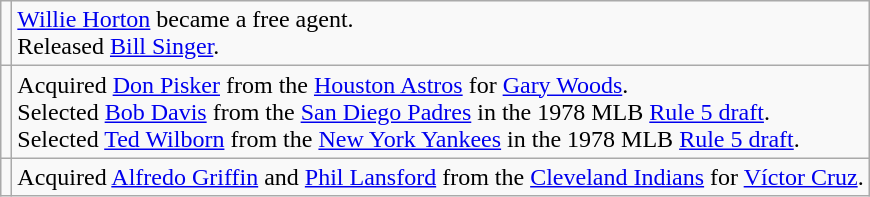<table class="wikitable">
<tr>
<td></td>
<td><a href='#'>Willie Horton</a> became a free agent. <br>Released <a href='#'>Bill Singer</a>.</td>
</tr>
<tr>
<td></td>
<td>Acquired <a href='#'>Don Pisker</a> from the <a href='#'>Houston Astros</a> for <a href='#'>Gary Woods</a>. <br>Selected <a href='#'>Bob Davis</a> from the <a href='#'>San Diego Padres</a> in the 1978 MLB <a href='#'>Rule 5 draft</a>. <br>Selected <a href='#'>Ted Wilborn</a> from the <a href='#'>New York Yankees</a> in the 1978 MLB <a href='#'>Rule 5 draft</a>.</td>
</tr>
<tr>
<td></td>
<td>Acquired <a href='#'>Alfredo Griffin</a> and <a href='#'>Phil Lansford</a> from the <a href='#'>Cleveland Indians</a> for <a href='#'>Víctor Cruz</a>.</td>
</tr>
</table>
